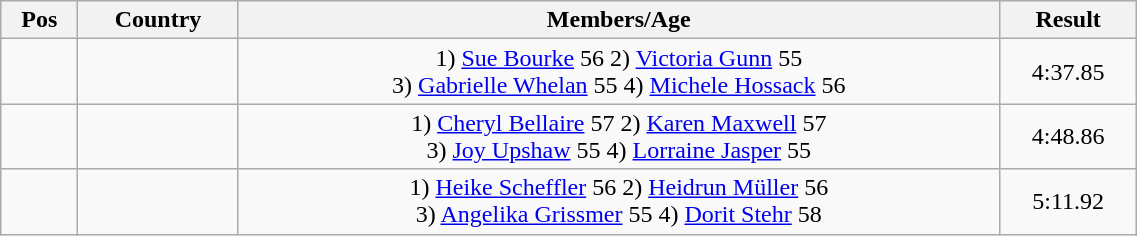<table class="wikitable"  style="text-align:center; width:60%;">
<tr>
<th>Pos</th>
<th>Country</th>
<th>Members/Age</th>
<th>Result</th>
</tr>
<tr>
<td align=center></td>
<td align=left></td>
<td>1) <a href='#'>Sue Bourke</a> 56 2) <a href='#'>Victoria Gunn</a> 55<br>3) <a href='#'>Gabrielle Whelan</a> 55 4) <a href='#'>Michele Hossack</a> 56</td>
<td>4:37.85</td>
</tr>
<tr>
<td align=center></td>
<td align=left></td>
<td>1) <a href='#'>Cheryl Bellaire</a> 57 2) <a href='#'>Karen Maxwell</a> 57<br>3) <a href='#'>Joy Upshaw</a> 55 4) <a href='#'>Lorraine Jasper</a> 55</td>
<td>4:48.86</td>
</tr>
<tr>
<td align=center></td>
<td align=left></td>
<td>1) <a href='#'>Heike Scheffler</a> 56 2) <a href='#'>Heidrun Müller</a> 56<br>3) <a href='#'>Angelika Grissmer</a> 55 4) <a href='#'>Dorit Stehr</a> 58</td>
<td>5:11.92</td>
</tr>
</table>
